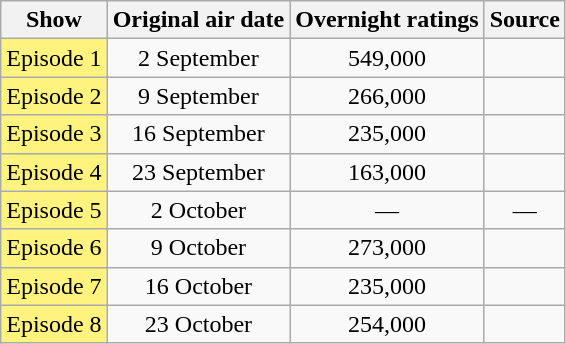<table class="wikitable" style="text-align:center">
<tr>
<th>Show</th>
<th>Original air date</th>
<th>Overnight ratings</th>
<th>Source</th>
</tr>
<tr>
<td style="background:#FFF380">Episode 1</td>
<td>2 September</td>
<td>549,000</td>
<td></td>
</tr>
<tr>
<td style="background:#FFF380">Episode 2</td>
<td>9 September</td>
<td>266,000</td>
<td></td>
</tr>
<tr>
<td style="background:#FFF380">Episode 3</td>
<td>16 September</td>
<td>235,000</td>
<td></td>
</tr>
<tr>
<td style="background:#FFF380">Episode 4</td>
<td>23 September</td>
<td>163,000</td>
<td></td>
</tr>
<tr>
<td style="background:#FFF380">Episode 5</td>
<td>2 October</td>
<td>—</td>
<td>—</td>
</tr>
<tr>
<td style="background:#FFF380">Episode 6</td>
<td>9 October</td>
<td>273,000</td>
<td></td>
</tr>
<tr>
<td style="background:#FFF380">Episode 7</td>
<td>16 October</td>
<td>235,000</td>
<td></td>
</tr>
<tr>
<td style="background:#FFF380">Episode 8</td>
<td>23 October</td>
<td>254,000</td>
<td></td>
</tr>
</table>
